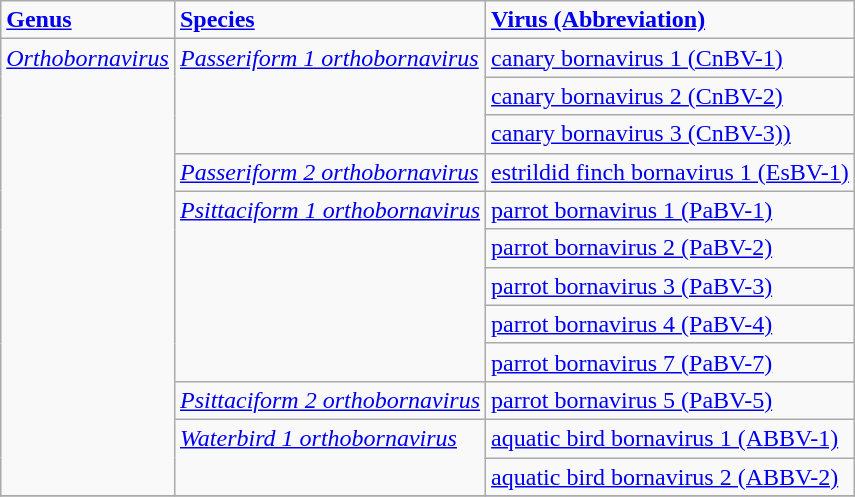<table class="sortable wikitable">
<tr>
<td><strong><a href='#'>Genus</a></strong></td>
<td><strong><a href='#'>Species</a></strong></td>
<td><strong><a href='#'>Virus (Abbreviation)</a></strong></td>
</tr>
<tr valign="TOP">
<td rowspan="12"><em><a href='#'>Orthobornavirus</a></em></td>
<td rowspan="3"><em><a href='#'>Passeriform 1 orthobornavirus</a></em></td>
<td rowspan="1"><a href='#'>canary bornavirus 1 (CnBV-1)</a></td>
</tr>
<tr valign="TOP">
<td rowspan="1"><a href='#'>canary bornavirus 2 (CnBV-2)</a></td>
</tr>
<tr valign="TOP">
<td rowspan="1"><a href='#'>canary bornavirus 3 (CnBV-3))</a></td>
</tr>
<tr valign="TOP">
<td rowspan="1"><em><a href='#'>Passeriform 2 orthobornavirus</a></em></td>
<td><a href='#'>estrildid finch bornavirus 1 (EsBV-1)</a></td>
</tr>
<tr valign="TOP">
<td rowspan="5"><em><a href='#'>Psittaciform 1 orthobornavirus</a></em></td>
<td rowspan="1"><a href='#'>parrot bornavirus 1 (PaBV-1)</a></td>
</tr>
<tr valign="TOP">
<td rowspan="1"><a href='#'>parrot bornavirus 2 (PaBV-2)</a></td>
</tr>
<tr valign="TOP">
<td rowspan="1"><a href='#'>parrot bornavirus 3 (PaBV-3)</a></td>
</tr>
<tr valign="TOP">
<td rowspan="1"><a href='#'>parrot bornavirus 4 (PaBV-4)</a></td>
</tr>
<tr valign="TOP">
<td rowspan="1"><a href='#'>parrot bornavirus 7 (PaBV-7)</a></td>
</tr>
<tr valign="TOP">
<td rowspan="1"><em><a href='#'>Psittaciform 2 orthobornavirus</a></em></td>
<td rowspan="1"><a href='#'>parrot bornavirus 5 (PaBV-5)</a></td>
</tr>
<tr valign="TOP">
<td rowspan="2"><em><a href='#'>Waterbird 1 orthobornavirus</a></em></td>
<td rowspan="1"><a href='#'>aquatic bird bornavirus 1 (ABBV-1)</a></td>
</tr>
<tr valign="TOP">
<td rowspan="1"><a href='#'>aquatic bird bornavirus 2 (ABBV-2)</a></td>
</tr>
<tr valign="TOP">
</tr>
</table>
